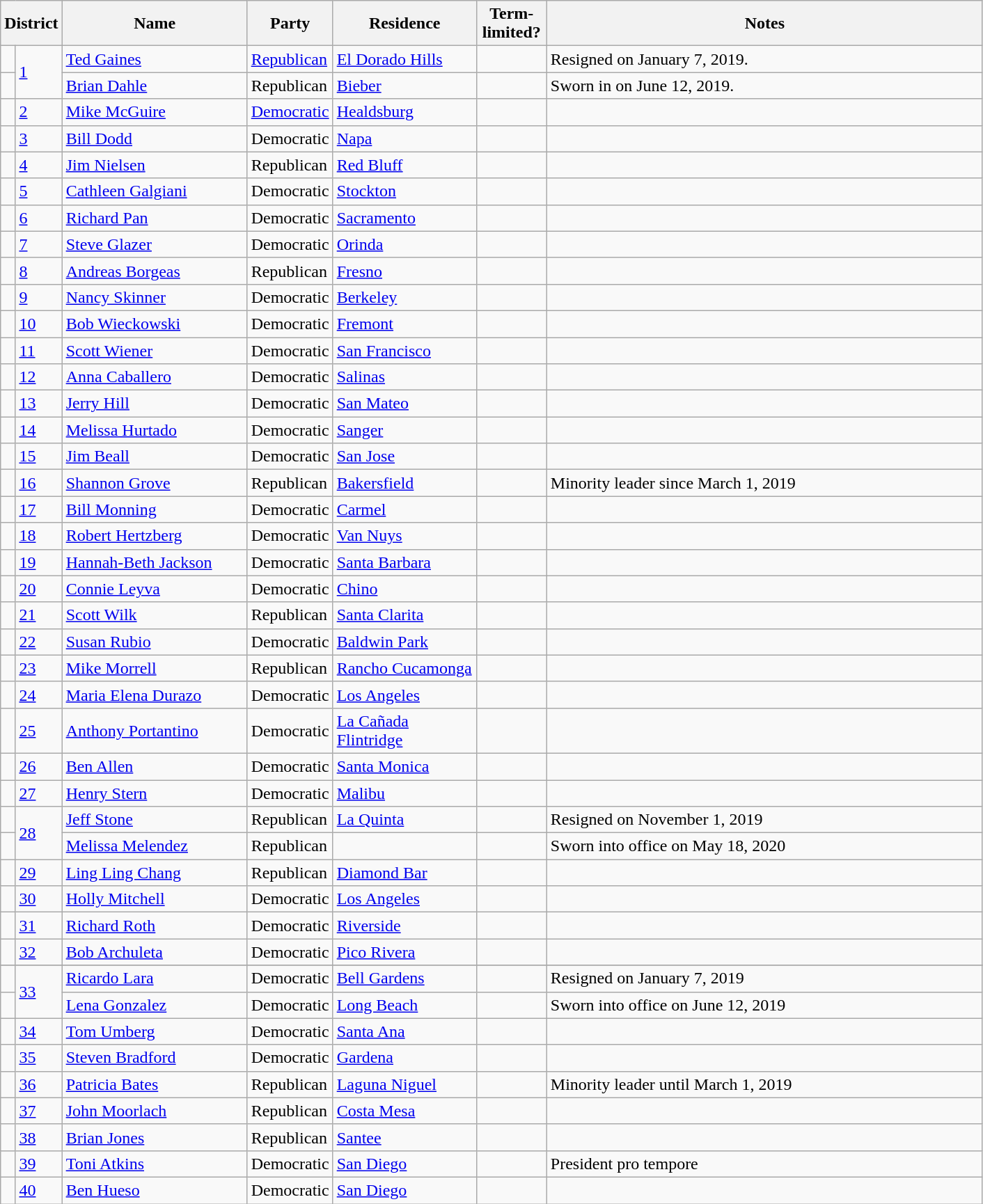<table class="wikitable">
<tr>
<th scope="col" width="30" colspan="2">District</th>
<th scope="col" width="170">Name</th>
<th scope="col" width="70">Party</th>
<th scope="col" width="130">Residence</th>
<th scope="col" width="60">Term-limited?</th>
<th scope="col" width="410">Notes</th>
</tr>
<tr>
<td></td>
<td rowspan="2"><a href='#'>1</a></td>
<td><a href='#'>Ted Gaines</a></td>
<td><a href='#'>Republican</a></td>
<td><a href='#'>El Dorado Hills</a></td>
<td></td>
<td>Resigned on January 7, 2019.</td>
</tr>
<tr>
<td></td>
<td><a href='#'>Brian Dahle</a></td>
<td>Republican</td>
<td><a href='#'>Bieber</a></td>
<td></td>
<td>Sworn in on June 12, 2019.</td>
</tr>
<tr>
<td></td>
<td><a href='#'>2</a></td>
<td><a href='#'>Mike McGuire</a></td>
<td><a href='#'>Democratic</a></td>
<td><a href='#'>Healdsburg</a></td>
<td></td>
<td></td>
</tr>
<tr>
<td></td>
<td><a href='#'>3</a></td>
<td><a href='#'>Bill Dodd</a></td>
<td>Democratic</td>
<td><a href='#'>Napa</a></td>
<td></td>
<td></td>
</tr>
<tr>
<td></td>
<td><a href='#'>4</a></td>
<td><a href='#'>Jim Nielsen</a></td>
<td>Republican</td>
<td><a href='#'>Red Bluff</a></td>
<td></td>
<td></td>
</tr>
<tr>
<td></td>
<td><a href='#'>5</a></td>
<td><a href='#'>Cathleen Galgiani</a></td>
<td>Democratic</td>
<td><a href='#'>Stockton</a></td>
<td></td>
<td></td>
</tr>
<tr>
<td></td>
<td><a href='#'>6</a></td>
<td><a href='#'>Richard Pan</a></td>
<td>Democratic</td>
<td><a href='#'>Sacramento</a></td>
<td></td>
<td></td>
</tr>
<tr>
<td></td>
<td><a href='#'>7</a></td>
<td><a href='#'>Steve Glazer</a></td>
<td>Democratic</td>
<td><a href='#'>Orinda</a></td>
<td></td>
<td></td>
</tr>
<tr>
<td></td>
<td><a href='#'>8</a></td>
<td><a href='#'>Andreas Borgeas</a></td>
<td>Republican</td>
<td><a href='#'>Fresno</a></td>
<td></td>
<td></td>
</tr>
<tr>
<td></td>
<td><a href='#'>9</a></td>
<td><a href='#'>Nancy Skinner</a></td>
<td>Democratic</td>
<td><a href='#'>Berkeley</a></td>
<td></td>
<td></td>
</tr>
<tr>
<td></td>
<td><a href='#'>10</a></td>
<td><a href='#'>Bob Wieckowski</a></td>
<td>Democratic</td>
<td><a href='#'>Fremont</a></td>
<td></td>
<td></td>
</tr>
<tr>
<td></td>
<td><a href='#'>11</a></td>
<td><a href='#'>Scott Wiener</a></td>
<td>Democratic</td>
<td><a href='#'>San Francisco</a></td>
<td></td>
<td></td>
</tr>
<tr>
<td></td>
<td><a href='#'>12</a></td>
<td><a href='#'>Anna Caballero</a></td>
<td>Democratic</td>
<td><a href='#'>Salinas</a></td>
<td></td>
<td></td>
</tr>
<tr>
<td></td>
<td><a href='#'>13</a></td>
<td><a href='#'>Jerry Hill</a></td>
<td>Democratic</td>
<td><a href='#'>San Mateo</a></td>
<td></td>
<td></td>
</tr>
<tr>
<td></td>
<td><a href='#'>14</a></td>
<td><a href='#'>Melissa Hurtado</a></td>
<td>Democratic</td>
<td><a href='#'>Sanger</a></td>
<td></td>
<td></td>
</tr>
<tr>
<td></td>
<td><a href='#'>15</a></td>
<td><a href='#'>Jim Beall</a></td>
<td>Democratic</td>
<td><a href='#'>San Jose</a></td>
<td></td>
<td></td>
</tr>
<tr>
<td></td>
<td><a href='#'>16</a></td>
<td><a href='#'>Shannon Grove</a></td>
<td>Republican</td>
<td><a href='#'>Bakersfield</a></td>
<td></td>
<td>Minority leader since March 1, 2019</td>
</tr>
<tr>
<td></td>
<td><a href='#'>17</a></td>
<td><a href='#'>Bill Monning</a></td>
<td>Democratic</td>
<td><a href='#'>Carmel</a></td>
<td></td>
<td></td>
</tr>
<tr>
<td></td>
<td><a href='#'>18</a></td>
<td><a href='#'>Robert Hertzberg</a></td>
<td>Democratic</td>
<td><a href='#'>Van Nuys</a></td>
<td></td>
<td></td>
</tr>
<tr>
<td></td>
<td><a href='#'>19</a></td>
<td><a href='#'>Hannah-Beth Jackson</a></td>
<td>Democratic</td>
<td><a href='#'>Santa Barbara</a></td>
<td></td>
<td></td>
</tr>
<tr>
<td></td>
<td><a href='#'>20</a></td>
<td><a href='#'>Connie Leyva</a></td>
<td>Democratic</td>
<td><a href='#'>Chino</a></td>
<td></td>
<td></td>
</tr>
<tr>
<td></td>
<td><a href='#'>21</a></td>
<td><a href='#'>Scott Wilk</a></td>
<td>Republican</td>
<td><a href='#'>Santa Clarita</a></td>
<td></td>
<td></td>
</tr>
<tr>
<td></td>
<td><a href='#'>22</a></td>
<td><a href='#'>Susan Rubio</a></td>
<td>Democratic</td>
<td><a href='#'>Baldwin Park</a></td>
<td></td>
<td></td>
</tr>
<tr>
<td></td>
<td><a href='#'>23</a></td>
<td><a href='#'>Mike Morrell</a></td>
<td>Republican</td>
<td><a href='#'>Rancho Cucamonga</a></td>
<td></td>
<td></td>
</tr>
<tr>
<td></td>
<td><a href='#'>24</a></td>
<td><a href='#'>Maria Elena Durazo</a></td>
<td>Democratic</td>
<td><a href='#'>Los Angeles</a></td>
<td></td>
<td></td>
</tr>
<tr>
<td></td>
<td><a href='#'>25</a></td>
<td><a href='#'>Anthony Portantino</a></td>
<td>Democratic</td>
<td><a href='#'>La Cañada Flintridge</a></td>
<td></td>
<td></td>
</tr>
<tr>
<td></td>
<td><a href='#'>26</a></td>
<td><a href='#'>Ben Allen</a></td>
<td>Democratic</td>
<td><a href='#'>Santa Monica</a></td>
<td></td>
<td></td>
</tr>
<tr>
<td></td>
<td><a href='#'>27</a></td>
<td><a href='#'>Henry Stern</a></td>
<td>Democratic</td>
<td><a href='#'>Malibu</a></td>
<td></td>
<td></td>
</tr>
<tr>
<td></td>
<td rowspan="2"><a href='#'>28</a></td>
<td><a href='#'>Jeff Stone</a></td>
<td>Republican</td>
<td><a href='#'>La Quinta</a></td>
<td></td>
<td>Resigned on November 1, 2019</td>
</tr>
<tr>
<td></td>
<td><a href='#'>Melissa Melendez</a></td>
<td>Republican</td>
<td></td>
<td></td>
<td>Sworn into office on May 18, 2020</td>
</tr>
<tr>
<td></td>
<td><a href='#'>29</a></td>
<td><a href='#'>Ling Ling Chang</a></td>
<td>Republican</td>
<td><a href='#'>Diamond Bar</a></td>
<td></td>
<td></td>
</tr>
<tr>
<td></td>
<td><a href='#'>30</a></td>
<td><a href='#'>Holly Mitchell</a></td>
<td>Democratic</td>
<td><a href='#'>Los Angeles</a></td>
<td></td>
<td></td>
</tr>
<tr>
<td></td>
<td><a href='#'>31</a></td>
<td><a href='#'>Richard Roth</a></td>
<td>Democratic</td>
<td><a href='#'>Riverside</a></td>
<td></td>
<td></td>
</tr>
<tr>
<td></td>
<td><a href='#'>32</a></td>
<td><a href='#'>Bob Archuleta</a></td>
<td>Democratic</td>
<td><a href='#'>Pico Rivera</a></td>
<td></td>
<td></td>
</tr>
<tr>
</tr>
<tr>
<td></td>
<td rowspan="2"><a href='#'>33</a></td>
<td><a href='#'>Ricardo Lara</a></td>
<td>Democratic</td>
<td><a href='#'>Bell Gardens</a></td>
<td></td>
<td>Resigned on January 7, 2019</td>
</tr>
<tr>
<td></td>
<td><a href='#'>Lena Gonzalez</a></td>
<td>Democratic</td>
<td><a href='#'>Long Beach</a></td>
<td></td>
<td>Sworn into office on June 12, 2019</td>
</tr>
<tr>
<td></td>
<td><a href='#'>34</a></td>
<td><a href='#'>Tom Umberg</a></td>
<td>Democratic</td>
<td><a href='#'>Santa Ana</a></td>
<td></td>
<td></td>
</tr>
<tr>
<td></td>
<td><a href='#'>35</a></td>
<td><a href='#'>Steven Bradford</a></td>
<td>Democratic</td>
<td><a href='#'>Gardena</a></td>
<td></td>
<td></td>
</tr>
<tr>
<td></td>
<td><a href='#'>36</a></td>
<td><a href='#'>Patricia Bates</a></td>
<td>Republican</td>
<td><a href='#'>Laguna Niguel</a></td>
<td></td>
<td>Minority leader until March 1, 2019</td>
</tr>
<tr>
<td></td>
<td><a href='#'>37</a></td>
<td><a href='#'>John Moorlach</a></td>
<td>Republican</td>
<td><a href='#'>Costa Mesa</a></td>
<td></td>
<td></td>
</tr>
<tr>
<td></td>
<td><a href='#'>38</a></td>
<td><a href='#'>Brian Jones</a></td>
<td>Republican</td>
<td><a href='#'>Santee</a></td>
<td></td>
<td></td>
</tr>
<tr>
<td></td>
<td><a href='#'>39</a></td>
<td><a href='#'>Toni Atkins</a></td>
<td>Democratic</td>
<td><a href='#'>San Diego</a></td>
<td></td>
<td>President pro tempore</td>
</tr>
<tr>
<td></td>
<td rowspan="3"><a href='#'>40</a></td>
<td><a href='#'>Ben Hueso</a></td>
<td>Democratic</td>
<td><a href='#'>San Diego</a></td>
<td></td>
<td></td>
</tr>
</table>
